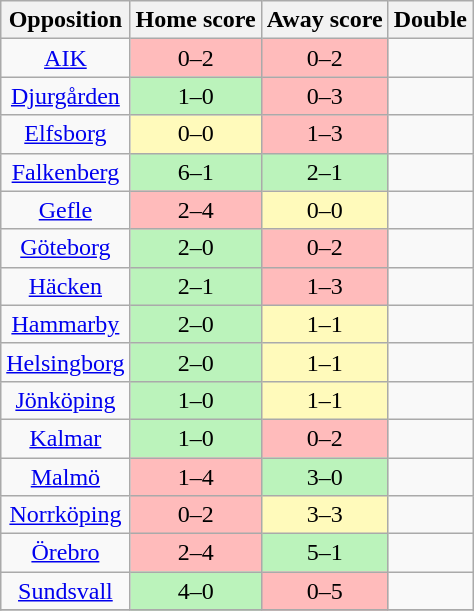<table class="wikitable" style="text-align: center;">
<tr>
<th>Opposition</th>
<th>Home score</th>
<th>Away score</th>
<th>Double</th>
</tr>
<tr>
<td><a href='#'>AIK</a></td>
<td style="background:#fbb;">0–2</td>
<td style="background:#fbb;">0–2</td>
<td></td>
</tr>
<tr>
<td><a href='#'>Djurgården</a></td>
<td style="background:#bbf3bb;">1–0</td>
<td style="background:#fbb;">0–3</td>
<td></td>
</tr>
<tr>
<td><a href='#'>Elfsborg</a></td>
<td style="background:#fffabb;">0–0</td>
<td style="background:#fbb;">1–3</td>
<td></td>
</tr>
<tr>
<td><a href='#'>Falkenberg</a></td>
<td style="background:#bbf3bb;">6–1</td>
<td style="background:#bbf3bb;">2–1</td>
<td></td>
</tr>
<tr>
<td><a href='#'>Gefle</a></td>
<td style="background:#fbb;">2–4</td>
<td style="background:#fffabb;">0–0</td>
<td></td>
</tr>
<tr>
<td><a href='#'>Göteborg</a></td>
<td style="background:#bbf3bb;">2–0</td>
<td style="background:#fbb;">0–2</td>
<td></td>
</tr>
<tr>
<td><a href='#'>Häcken</a></td>
<td style="background:#bbf3bb;">2–1</td>
<td style="background:#fbb;">1–3</td>
<td></td>
</tr>
<tr>
<td><a href='#'>Hammarby</a></td>
<td style="background:#bbf3bb;">2–0</td>
<td style="background:#fffabb;">1–1</td>
<td></td>
</tr>
<tr>
<td><a href='#'>Helsingborg</a></td>
<td style="background:#bbf3bb;">2–0</td>
<td style="background:#fffabb;">1–1</td>
<td></td>
</tr>
<tr>
<td><a href='#'>Jönköping</a></td>
<td style="background:#bbf3bb;">1–0</td>
<td style="background:#fffabb;">1–1</td>
<td></td>
</tr>
<tr>
<td><a href='#'>Kalmar</a></td>
<td style="background:#bbf3bb;">1–0</td>
<td style="background:#fbb;">0–2</td>
<td></td>
</tr>
<tr>
<td><a href='#'>Malmö</a></td>
<td style="background:#fbb;">1–4</td>
<td style="background:#bbf3bb;">3–0</td>
<td></td>
</tr>
<tr>
<td><a href='#'>Norrköping</a></td>
<td style="background:#fbb;">0–2</td>
<td style="background:#fffabb;">3–3</td>
<td></td>
</tr>
<tr>
<td><a href='#'>Örebro</a></td>
<td style="background:#fbb;">2–4</td>
<td style="background:#bbf3bb;">5–1</td>
<td></td>
</tr>
<tr>
<td><a href='#'>Sundsvall</a></td>
<td style="background:#bbf3bb;">4–0</td>
<td style="background:#fbb;">0–5</td>
<td></td>
</tr>
<tr>
</tr>
</table>
